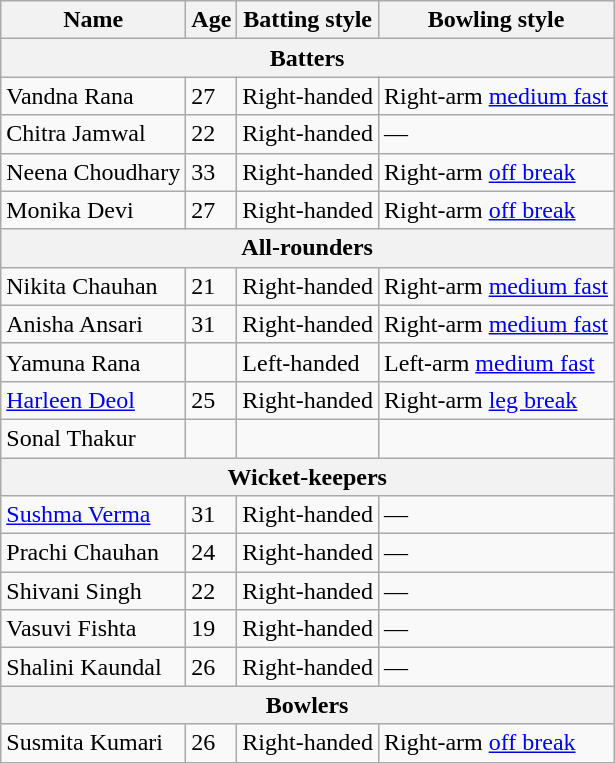<table class="wikitable">
<tr>
<th>Name</th>
<th>Age</th>
<th>Batting style</th>
<th>Bowling style</th>
</tr>
<tr>
<th colspan="4">Batters</th>
</tr>
<tr>
<td>Vandna Rana</td>
<td>27</td>
<td>Right-handed</td>
<td>Right-arm <a href='#'>medium fast</a></td>
</tr>
<tr>
<td>Chitra Jamwal</td>
<td>22</td>
<td>Right-handed</td>
<td>—</td>
</tr>
<tr>
<td>Neena Choudhary</td>
<td>33</td>
<td>Right-handed</td>
<td>Right-arm <a href='#'>off break</a></td>
</tr>
<tr>
<td>Monika Devi</td>
<td>27</td>
<td>Right-handed</td>
<td>Right-arm <a href='#'>off break</a></td>
</tr>
<tr>
<th colspan="4">All-rounders</th>
</tr>
<tr>
<td>Nikita Chauhan</td>
<td>21</td>
<td>Right-handed</td>
<td>Right-arm <a href='#'>medium fast</a></td>
</tr>
<tr>
<td>Anisha Ansari</td>
<td>31</td>
<td>Right-handed</td>
<td>Right-arm <a href='#'>medium fast</a></td>
</tr>
<tr>
<td>Yamuna Rana</td>
<td></td>
<td>Left-handed</td>
<td>Left-arm <a href='#'>medium fast</a></td>
</tr>
<tr>
<td><a href='#'>Harleen Deol</a></td>
<td>25</td>
<td>Right-handed</td>
<td>Right-arm <a href='#'>leg break</a></td>
</tr>
<tr>
<td>Sonal Thakur</td>
<td></td>
<td></td>
<td></td>
</tr>
<tr>
<th colspan="4">Wicket-keepers</th>
</tr>
<tr>
<td><a href='#'>Sushma Verma</a></td>
<td>31</td>
<td>Right-handed</td>
<td>—</td>
</tr>
<tr>
<td>Prachi Chauhan</td>
<td>24</td>
<td>Right-handed</td>
<td>—</td>
</tr>
<tr>
<td>Shivani Singh</td>
<td>22</td>
<td>Right-handed</td>
<td>—</td>
</tr>
<tr>
<td>Vasuvi Fishta</td>
<td>19</td>
<td>Right-handed</td>
<td>—</td>
</tr>
<tr>
<td>Shalini Kaundal</td>
<td>26</td>
<td>Right-handed</td>
<td>—</td>
</tr>
<tr>
<th colspan="4">Bowlers</th>
</tr>
<tr>
<td>Susmita Kumari</td>
<td>26</td>
<td>Right-handed</td>
<td>Right-arm <a href='#'>off break</a></td>
</tr>
</table>
